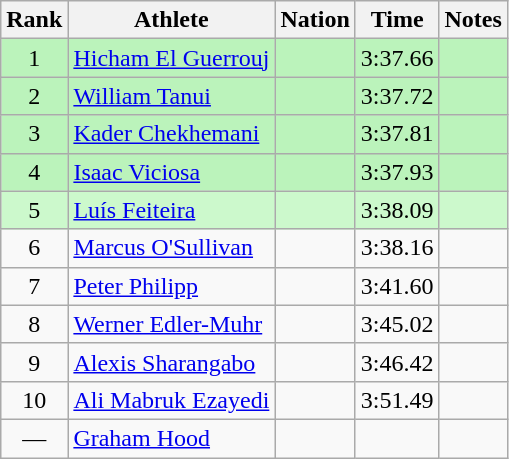<table class="wikitable sortable" style="text-align:center">
<tr>
<th>Rank</th>
<th>Athlete</th>
<th>Nation</th>
<th>Time</th>
<th>Notes</th>
</tr>
<tr bgcolor=bbf3bb>
<td>1</td>
<td align=left><a href='#'>Hicham El Guerrouj</a></td>
<td align=left></td>
<td>3:37.66</td>
<td></td>
</tr>
<tr bgcolor=bbf3bb>
<td>2</td>
<td align=left><a href='#'>William Tanui</a></td>
<td align=left></td>
<td>3:37.72</td>
<td></td>
</tr>
<tr bgcolor=bbf3bb>
<td>3</td>
<td align=left><a href='#'>Kader Chekhemani</a></td>
<td align=left></td>
<td>3:37.81</td>
<td></td>
</tr>
<tr bgcolor=bbf3bb>
<td>4</td>
<td align=left><a href='#'>Isaac Viciosa</a></td>
<td align=left></td>
<td>3:37.93</td>
<td></td>
</tr>
<tr bgcolor=ccf9cc>
<td>5</td>
<td align=left><a href='#'>Luís Feiteira</a></td>
<td align=left></td>
<td>3:38.09</td>
<td></td>
</tr>
<tr>
<td>6</td>
<td align=left><a href='#'>Marcus O'Sullivan</a></td>
<td align=left></td>
<td>3:38.16</td>
<td></td>
</tr>
<tr>
<td>7</td>
<td align=left><a href='#'>Peter Philipp</a></td>
<td align=left></td>
<td>3:41.60</td>
<td></td>
</tr>
<tr>
<td>8</td>
<td align=left><a href='#'>Werner Edler-Muhr</a></td>
<td align=left></td>
<td>3:45.02</td>
<td></td>
</tr>
<tr>
<td>9</td>
<td align=left><a href='#'>Alexis Sharangabo</a></td>
<td align=left></td>
<td>3:46.42</td>
<td></td>
</tr>
<tr>
<td>10</td>
<td align=left><a href='#'>Ali Mabruk Ezayedi</a></td>
<td align=left></td>
<td>3:51.49</td>
<td></td>
</tr>
<tr>
<td data-sort-value=11>—</td>
<td align=left><a href='#'>Graham Hood</a></td>
<td align=left></td>
<td></td>
<td></td>
</tr>
</table>
